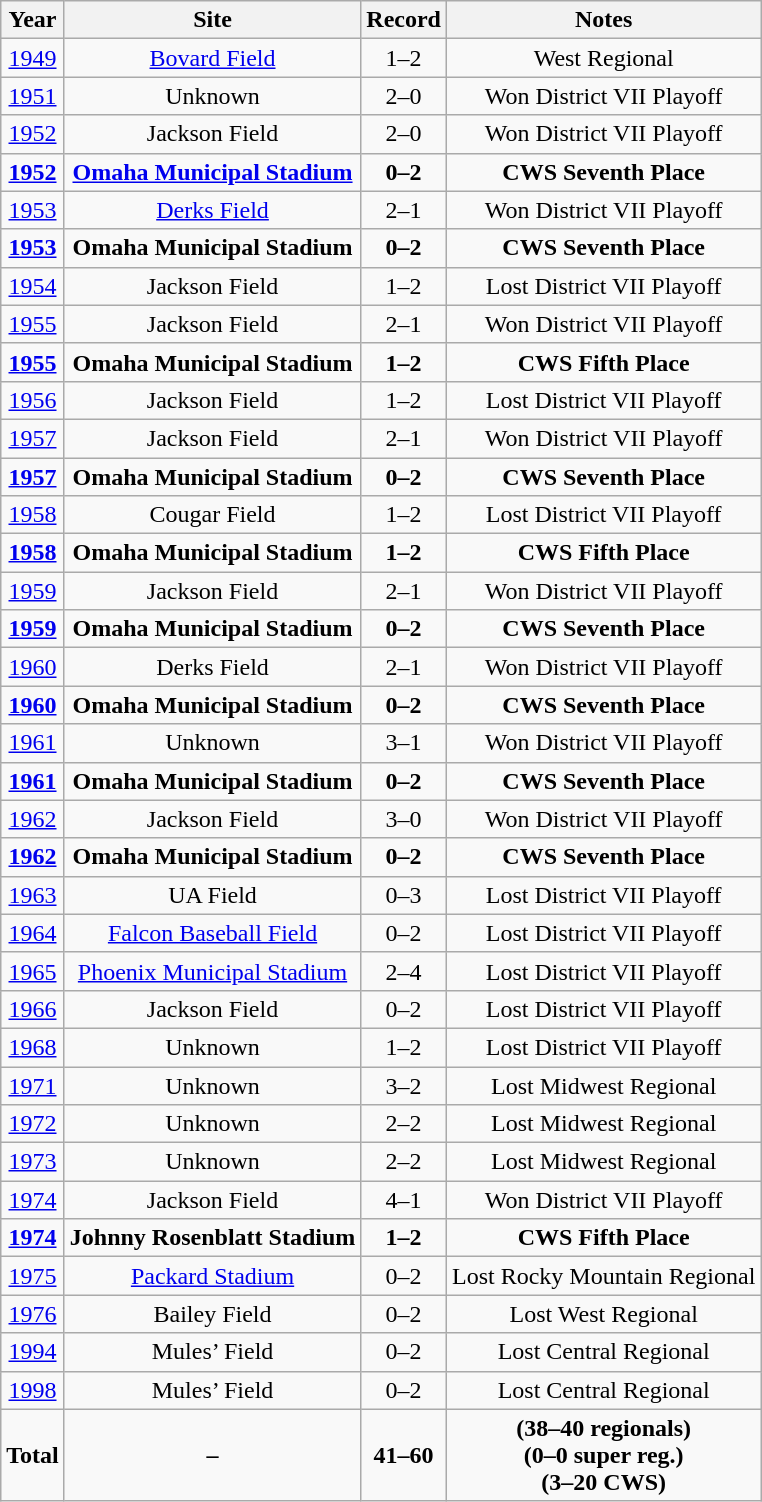<table class="wikitable">
<tr>
<th>Year</th>
<th>Site</th>
<th>Record</th>
<th>Notes</th>
</tr>
<tr align="center">
<td><a href='#'>1949</a></td>
<td><a href='#'>Bovard Field</a></td>
<td>1–2</td>
<td>West Regional</td>
</tr>
<tr align="center">
<td><a href='#'>1951</a></td>
<td>Unknown</td>
<td>2–0</td>
<td>Won District VII Playoff</td>
</tr>
<tr align="center">
<td><a href='#'>1952</a></td>
<td>Jackson Field</td>
<td>2–0</td>
<td>Won District VII Playoff</td>
</tr>
<tr align="center">
<td><strong><a href='#'>1952</a></strong></td>
<td><strong><a href='#'>Omaha Municipal Stadium</a></strong></td>
<td><strong>0–2</strong></td>
<td><strong>CWS Seventh Place</strong></td>
</tr>
<tr align="center">
<td><a href='#'>1953</a></td>
<td><a href='#'>Derks Field</a></td>
<td>2–1</td>
<td>Won District VII Playoff</td>
</tr>
<tr align="center">
<td><strong><a href='#'>1953</a></strong></td>
<td><strong>Omaha Municipal Stadium</strong></td>
<td><strong>0–2</strong></td>
<td><strong>CWS Seventh Place</strong></td>
</tr>
<tr align="center">
<td><a href='#'>1954</a></td>
<td>Jackson Field</td>
<td>1–2</td>
<td>Lost District VII Playoff</td>
</tr>
<tr align="center">
<td><a href='#'>1955</a></td>
<td>Jackson Field</td>
<td>2–1</td>
<td>Won District VII Playoff</td>
</tr>
<tr align="center">
<td><strong><a href='#'>1955</a></strong></td>
<td><strong>Omaha Municipal Stadium</strong></td>
<td><strong>1–2</strong></td>
<td><strong>CWS Fifth Place</strong></td>
</tr>
<tr align="center">
<td><a href='#'>1956</a></td>
<td>Jackson Field</td>
<td>1–2</td>
<td>Lost District VII Playoff</td>
</tr>
<tr align="center">
<td><a href='#'>1957</a></td>
<td>Jackson Field</td>
<td>2–1</td>
<td>Won District VII Playoff</td>
</tr>
<tr align="center">
<td><strong><a href='#'>1957</a></strong></td>
<td><strong>Omaha Municipal Stadium</strong></td>
<td><strong>0–2</strong></td>
<td><strong>CWS Seventh Place</strong></td>
</tr>
<tr align="center">
<td><a href='#'>1958</a></td>
<td>Cougar Field</td>
<td>1–2</td>
<td>Lost District VII Playoff</td>
</tr>
<tr align="center">
<td><strong><a href='#'>1958</a></strong></td>
<td><strong>Omaha Municipal Stadium</strong></td>
<td><strong>1–2</strong></td>
<td><strong>CWS Fifth Place</strong></td>
</tr>
<tr align="center">
<td><a href='#'>1959</a></td>
<td>Jackson Field</td>
<td>2–1</td>
<td>Won District VII Playoff</td>
</tr>
<tr align="center">
<td><strong><a href='#'>1959</a></strong></td>
<td><strong>Omaha Municipal Stadium</strong></td>
<td><strong>0–2</strong></td>
<td><strong>CWS Seventh Place</strong></td>
</tr>
<tr align="center">
<td><a href='#'>1960</a></td>
<td>Derks Field</td>
<td>2–1</td>
<td>Won District VII Playoff</td>
</tr>
<tr align="center">
<td><strong><a href='#'>1960</a></strong></td>
<td><strong>Omaha Municipal Stadium</strong></td>
<td><strong>0–2</strong></td>
<td><strong>CWS Seventh Place</strong></td>
</tr>
<tr align="center">
<td><a href='#'>1961</a></td>
<td>Unknown</td>
<td>3–1</td>
<td>Won District VII Playoff</td>
</tr>
<tr align="center">
<td><strong><a href='#'>1961</a></strong></td>
<td><strong>Omaha Municipal Stadium</strong></td>
<td><strong>0–2</strong></td>
<td><strong>CWS Seventh Place</strong></td>
</tr>
<tr align="center">
<td><a href='#'>1962</a></td>
<td>Jackson Field</td>
<td>3–0</td>
<td>Won District VII Playoff</td>
</tr>
<tr align="center">
<td><strong><a href='#'>1962</a></strong></td>
<td><strong>Omaha Municipal Stadium</strong></td>
<td><strong>0–2</strong></td>
<td><strong>CWS Seventh Place</strong></td>
</tr>
<tr align="center">
<td><a href='#'>1963</a></td>
<td>UA Field</td>
<td>0–3</td>
<td>Lost District VII Playoff</td>
</tr>
<tr align="center">
<td><a href='#'>1964</a></td>
<td><a href='#'>Falcon Baseball Field</a></td>
<td>0–2</td>
<td>Lost District VII Playoff</td>
</tr>
<tr align="center">
<td><a href='#'>1965</a></td>
<td><a href='#'>Phoenix Municipal Stadium</a></td>
<td>2–4</td>
<td>Lost District VII Playoff</td>
</tr>
<tr align="center">
<td><a href='#'>1966</a></td>
<td>Jackson Field</td>
<td>0–2</td>
<td>Lost District VII Playoff</td>
</tr>
<tr align="center">
<td><a href='#'>1968</a></td>
<td>Unknown</td>
<td>1–2</td>
<td>Lost District VII Playoff</td>
</tr>
<tr align="center">
<td><a href='#'>1971</a></td>
<td>Unknown</td>
<td>3–2</td>
<td>Lost Midwest Regional</td>
</tr>
<tr align="center">
<td><a href='#'>1972</a></td>
<td>Unknown</td>
<td>2–2</td>
<td>Lost Midwest Regional</td>
</tr>
<tr align="center">
<td><a href='#'>1973</a></td>
<td>Unknown</td>
<td>2–2</td>
<td>Lost Midwest Regional</td>
</tr>
<tr align="center">
<td><a href='#'>1974</a></td>
<td>Jackson Field</td>
<td>4–1</td>
<td>Won District VII Playoff</td>
</tr>
<tr align="center">
<td><strong><a href='#'>1974</a></strong></td>
<td><strong>Johnny Rosenblatt Stadium</strong></td>
<td><strong>1–2</strong></td>
<td><strong>CWS Fifth Place</strong></td>
</tr>
<tr align="center">
<td><a href='#'>1975</a></td>
<td><a href='#'>Packard Stadium</a></td>
<td>0–2</td>
<td>Lost Rocky Mountain Regional</td>
</tr>
<tr align="center">
<td><a href='#'>1976</a></td>
<td>Bailey Field</td>
<td>0–2</td>
<td>Lost West Regional</td>
</tr>
<tr align="center">
<td><a href='#'>1994</a></td>
<td>Mules’ Field</td>
<td>0–2</td>
<td>Lost Central Regional</td>
</tr>
<tr align="center">
<td><a href='#'>1998</a></td>
<td>Mules’ Field</td>
<td>0–2</td>
<td>Lost Central Regional</td>
</tr>
<tr align="center">
<td><strong>Total</strong></td>
<td><strong>–</strong></td>
<td><strong>41–60</strong></td>
<td><strong>(38–40 regionals)<br>(0–0 super reg.)<br>(3–20 CWS)</strong></td>
</tr>
</table>
